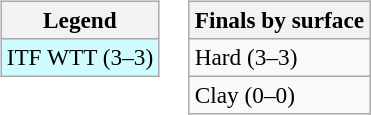<table>
<tr valign=top>
<td><br><table class=wikitable style=font-size:97%>
<tr>
<th>Legend</th>
</tr>
<tr bgcolor=cffcff>
<td>ITF WTT (3–3)</td>
</tr>
</table>
</td>
<td><br><table class=wikitable style=font-size:97%>
<tr>
<th>Finals by surface</th>
</tr>
<tr>
<td>Hard (3–3)</td>
</tr>
<tr>
<td>Clay (0–0)</td>
</tr>
</table>
</td>
</tr>
</table>
